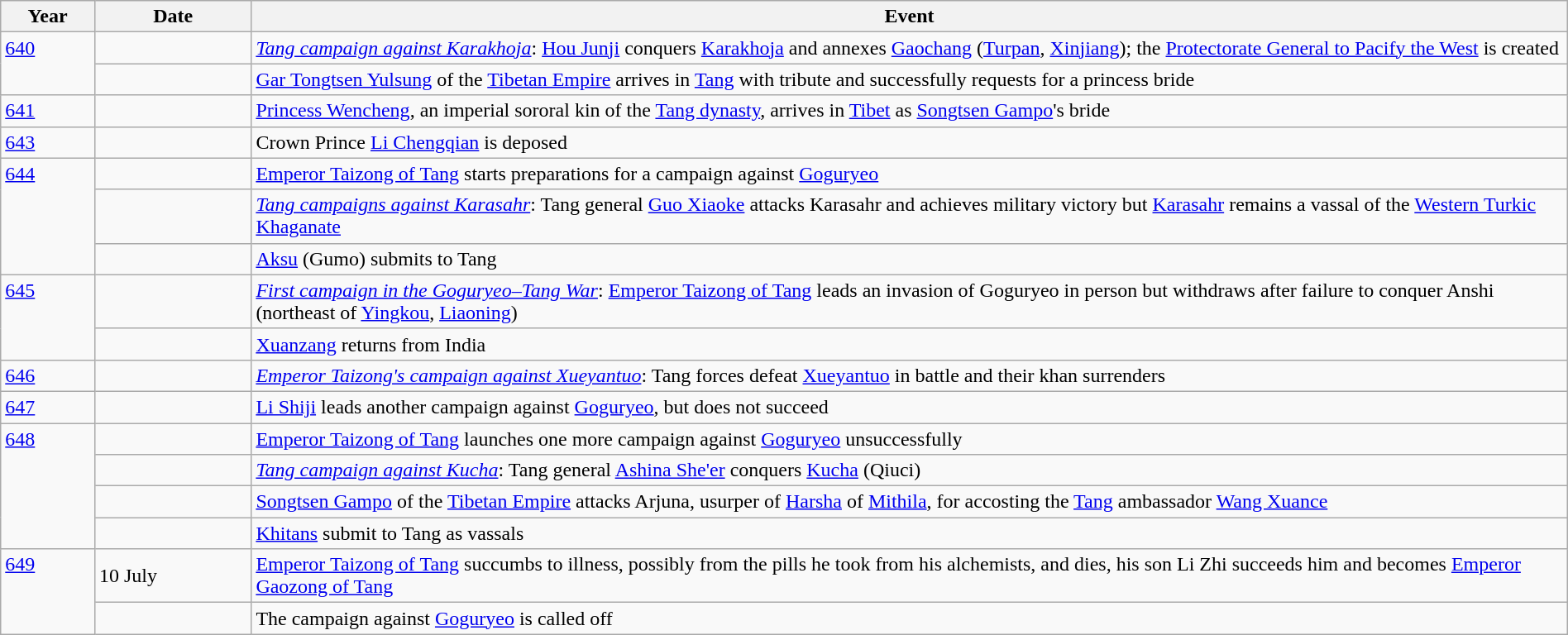<table class="wikitable" width="100%">
<tr>
<th style="width:6%">Year</th>
<th style="width:10%">Date</th>
<th>Event</th>
</tr>
<tr>
<td rowspan="2" valign="top"><a href='#'>640</a></td>
<td></td>
<td><em><a href='#'>Tang campaign against Karakhoja</a></em>: <a href='#'>Hou Junji</a> conquers <a href='#'>Karakhoja</a> and annexes <a href='#'>Gaochang</a> (<a href='#'>Turpan</a>, <a href='#'>Xinjiang</a>); the <a href='#'>Protectorate General to Pacify the West</a> is created</td>
</tr>
<tr>
<td></td>
<td><a href='#'>Gar Tongtsen Yulsung</a> of the <a href='#'>Tibetan Empire</a> arrives in <a href='#'>Tang</a> with tribute and successfully requests for a princess bride</td>
</tr>
<tr>
<td><a href='#'>641</a></td>
<td></td>
<td><a href='#'>Princess Wencheng</a>, an imperial sororal kin of the <a href='#'>Tang dynasty</a>, arrives in <a href='#'>Tibet</a> as <a href='#'>Songtsen Gampo</a>'s bride</td>
</tr>
<tr>
<td><a href='#'>643</a></td>
<td></td>
<td>Crown Prince <a href='#'>Li Chengqian</a> is deposed</td>
</tr>
<tr>
<td rowspan="3" valign="top"><a href='#'>644</a></td>
<td></td>
<td><a href='#'>Emperor Taizong of Tang</a> starts preparations for a campaign against <a href='#'>Goguryeo</a></td>
</tr>
<tr>
<td></td>
<td><em><a href='#'>Tang campaigns against Karasahr</a></em>: Tang general <a href='#'>Guo Xiaoke</a> attacks Karasahr and achieves military victory but <a href='#'>Karasahr</a> remains a vassal of the <a href='#'>Western Turkic Khaganate</a></td>
</tr>
<tr>
<td></td>
<td><a href='#'>Aksu</a> (Gumo) submits to Tang </td>
</tr>
<tr>
<td rowspan="2" valign="top"><a href='#'>645</a></td>
<td></td>
<td><em><a href='#'>First campaign in the Goguryeo–Tang War</a></em>: <a href='#'>Emperor Taizong of Tang</a> leads an invasion of Goguryeo in person but withdraws after failure to conquer Anshi (northeast of <a href='#'>Yingkou</a>, <a href='#'>Liaoning</a>)</td>
</tr>
<tr>
<td></td>
<td><a href='#'>Xuanzang</a> returns from India</td>
</tr>
<tr>
<td><a href='#'>646</a></td>
<td></td>
<td><em><a href='#'>Emperor Taizong's campaign against Xueyantuo</a></em>: Tang forces defeat <a href='#'>Xueyantuo</a> in battle and their khan surrenders</td>
</tr>
<tr>
<td><a href='#'>647</a></td>
<td></td>
<td><a href='#'>Li Shiji</a> leads another campaign against <a href='#'>Goguryeo</a>, but does not succeed</td>
</tr>
<tr>
<td rowspan="4" valign="top"><a href='#'>648</a></td>
<td></td>
<td><a href='#'>Emperor Taizong of Tang</a> launches one more campaign against <a href='#'>Goguryeo</a> unsuccessfully</td>
</tr>
<tr>
<td></td>
<td><em><a href='#'>Tang campaign against Kucha</a></em>: Tang general <a href='#'>Ashina She'er</a> conquers <a href='#'>Kucha</a> (Qiuci)</td>
</tr>
<tr>
<td></td>
<td><a href='#'>Songtsen Gampo</a> of the <a href='#'>Tibetan Empire</a> attacks Arjuna, usurper of <a href='#'>Harsha</a> of <a href='#'>Mithila</a>, for accosting the <a href='#'>Tang</a> ambassador <a href='#'>Wang Xuance</a></td>
</tr>
<tr>
<td></td>
<td><a href='#'>Khitans</a> submit to Tang as vassals</td>
</tr>
<tr>
<td rowspan="2" valign="top"><a href='#'>649</a></td>
<td>10 July</td>
<td><a href='#'>Emperor Taizong of Tang</a> succumbs to illness, possibly from the pills he took from his alchemists, and dies, his son Li Zhi succeeds him and becomes <a href='#'>Emperor Gaozong of Tang</a></td>
</tr>
<tr>
<td></td>
<td>The campaign against <a href='#'>Goguryeo</a> is called off</td>
</tr>
</table>
